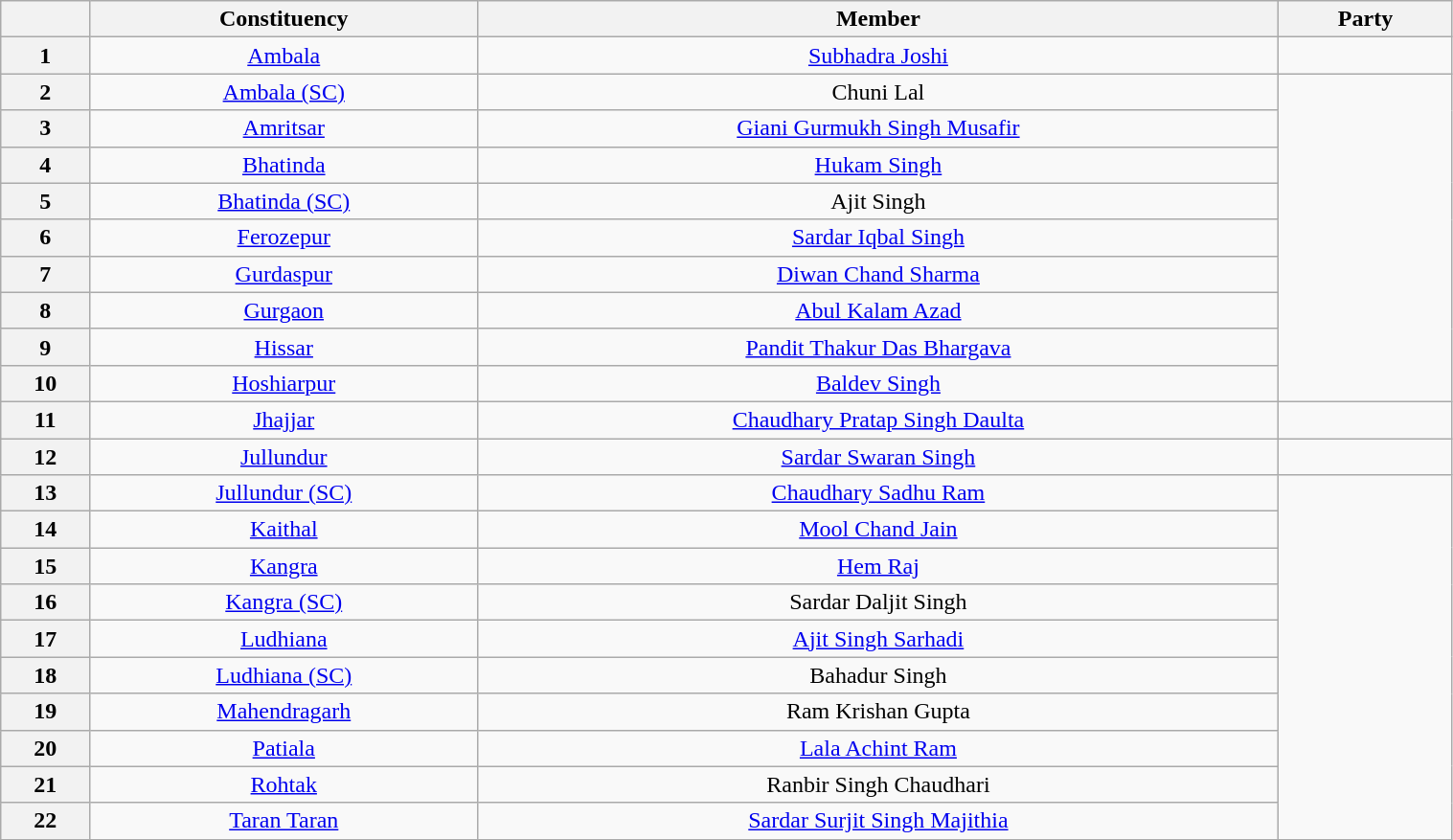<table class="wikitable sortable" style="width:80%; text-align:center">
<tr>
<th></th>
<th>Constituency</th>
<th>Member</th>
<th colspan="2" scope="col">Party</th>
</tr>
<tr>
<th>1</th>
<td><a href='#'>Ambala</a></td>
<td><a href='#'>Subhadra Joshi</a></td>
<td></td>
</tr>
<tr>
<th>2</th>
<td><a href='#'>Ambala (SC)</a></td>
<td>Chuni Lal</td>
</tr>
<tr>
<th>3</th>
<td><a href='#'>Amritsar</a></td>
<td><a href='#'>Giani Gurmukh Singh Musafir</a></td>
</tr>
<tr>
<th>4</th>
<td><a href='#'>Bhatinda</a></td>
<td><a href='#'>Hukam Singh</a></td>
</tr>
<tr>
<th>5</th>
<td><a href='#'>Bhatinda (SC)</a></td>
<td>Ajit Singh</td>
</tr>
<tr>
<th>6</th>
<td><a href='#'>Ferozepur</a></td>
<td><a href='#'>Sardar Iqbal Singh</a></td>
</tr>
<tr>
<th>7</th>
<td><a href='#'>Gurdaspur</a></td>
<td><a href='#'>Diwan Chand Sharma</a></td>
</tr>
<tr>
<th>8</th>
<td><a href='#'>Gurgaon</a></td>
<td><a href='#'>Abul Kalam Azad</a></td>
</tr>
<tr>
<th>9</th>
<td><a href='#'>Hissar</a></td>
<td><a href='#'>Pandit Thakur Das Bhargava</a></td>
</tr>
<tr>
<th>10</th>
<td><a href='#'>Hoshiarpur</a></td>
<td><a href='#'>Baldev Singh</a></td>
</tr>
<tr>
<th>11</th>
<td><a href='#'>Jhajjar</a></td>
<td><a href='#'>Chaudhary Pratap Singh Daulta</a></td>
<td></td>
</tr>
<tr>
<th>12</th>
<td><a href='#'>Jullundur</a></td>
<td><a href='#'>Sardar Swaran Singh</a></td>
<td></td>
</tr>
<tr>
<th>13</th>
<td><a href='#'>Jullundur (SC)</a></td>
<td><a href='#'>Chaudhary Sadhu Ram</a></td>
</tr>
<tr>
<th>14</th>
<td><a href='#'>Kaithal</a></td>
<td><a href='#'>Mool Chand Jain</a></td>
</tr>
<tr>
<th>15</th>
<td><a href='#'>Kangra</a></td>
<td><a href='#'>Hem Raj</a></td>
</tr>
<tr>
<th>16</th>
<td><a href='#'>Kangra (SC)</a></td>
<td>Sardar Daljit Singh</td>
</tr>
<tr>
<th>17</th>
<td><a href='#'>Ludhiana</a></td>
<td><a href='#'>Ajit Singh Sarhadi</a></td>
</tr>
<tr>
<th>18</th>
<td><a href='#'>Ludhiana (SC)</a></td>
<td>Bahadur Singh</td>
</tr>
<tr>
<th>19</th>
<td><a href='#'>Mahendragarh</a></td>
<td>Ram Krishan Gupta</td>
</tr>
<tr>
<th>20</th>
<td><a href='#'>Patiala</a></td>
<td><a href='#'>Lala Achint Ram</a></td>
</tr>
<tr>
<th>21</th>
<td><a href='#'>Rohtak</a></td>
<td>Ranbir Singh Chaudhari</td>
</tr>
<tr>
<th>22</th>
<td><a href='#'>Taran Taran</a></td>
<td><a href='#'>Sardar Surjit Singh Majithia</a></td>
</tr>
<tr>
</tr>
</table>
